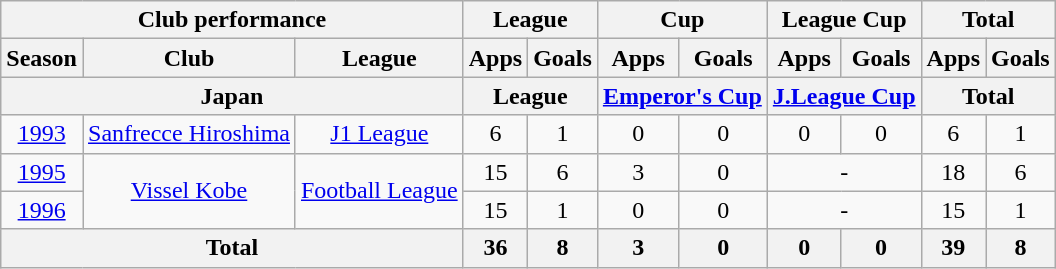<table class="wikitable" style="text-align:center;">
<tr>
<th colspan=3>Club performance</th>
<th colspan=2>League</th>
<th colspan=2>Cup</th>
<th colspan=2>League Cup</th>
<th colspan=2>Total</th>
</tr>
<tr>
<th>Season</th>
<th>Club</th>
<th>League</th>
<th>Apps</th>
<th>Goals</th>
<th>Apps</th>
<th>Goals</th>
<th>Apps</th>
<th>Goals</th>
<th>Apps</th>
<th>Goals</th>
</tr>
<tr>
<th colspan=3>Japan</th>
<th colspan=2>League</th>
<th colspan=2><a href='#'>Emperor's Cup</a></th>
<th colspan=2><a href='#'>J.League Cup</a></th>
<th colspan=2>Total</th>
</tr>
<tr>
<td><a href='#'>1993</a></td>
<td><a href='#'>Sanfrecce Hiroshima</a></td>
<td><a href='#'>J1 League</a></td>
<td>6</td>
<td>1</td>
<td>0</td>
<td>0</td>
<td>0</td>
<td>0</td>
<td>6</td>
<td>1</td>
</tr>
<tr>
<td><a href='#'>1995</a></td>
<td rowspan="2"><a href='#'>Vissel Kobe</a></td>
<td rowspan="2"><a href='#'>Football League</a></td>
<td>15</td>
<td>6</td>
<td>3</td>
<td>0</td>
<td colspan="2">-</td>
<td>18</td>
<td>6</td>
</tr>
<tr>
<td><a href='#'>1996</a></td>
<td>15</td>
<td>1</td>
<td>0</td>
<td>0</td>
<td colspan="2">-</td>
<td>15</td>
<td>1</td>
</tr>
<tr>
<th colspan=3>Total</th>
<th>36</th>
<th>8</th>
<th>3</th>
<th>0</th>
<th>0</th>
<th>0</th>
<th>39</th>
<th>8</th>
</tr>
</table>
